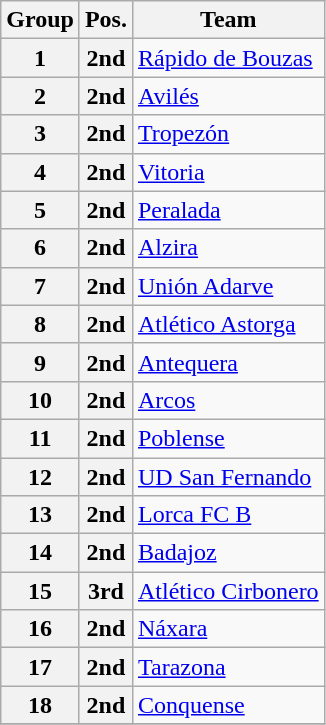<table class="wikitable">
<tr>
<th>Group</th>
<th>Pos.</th>
<th>Team</th>
</tr>
<tr>
<th>1</th>
<th>2nd</th>
<td><a href='#'>Rápido de Bouzas</a></td>
</tr>
<tr>
<th>2</th>
<th>2nd</th>
<td><a href='#'>Avilés</a></td>
</tr>
<tr>
<th>3</th>
<th>2nd</th>
<td><a href='#'>Tropezón</a></td>
</tr>
<tr>
<th>4</th>
<th>2nd</th>
<td><a href='#'>Vitoria</a></td>
</tr>
<tr>
<th>5</th>
<th>2nd</th>
<td><a href='#'>Peralada</a></td>
</tr>
<tr>
<th>6</th>
<th>2nd</th>
<td><a href='#'>Alzira</a></td>
</tr>
<tr>
<th>7</th>
<th>2nd</th>
<td><a href='#'>Unión Adarve</a></td>
</tr>
<tr>
<th>8</th>
<th>2nd</th>
<td><a href='#'>Atlético Astorga</a></td>
</tr>
<tr>
<th>9</th>
<th>2nd</th>
<td><a href='#'>Antequera</a></td>
</tr>
<tr>
<th>10</th>
<th>2nd</th>
<td><a href='#'>Arcos</a></td>
</tr>
<tr>
<th>11</th>
<th>2nd</th>
<td><a href='#'>Poblense</a></td>
</tr>
<tr>
<th>12</th>
<th>2nd</th>
<td><a href='#'>UD San Fernando</a></td>
</tr>
<tr>
<th>13</th>
<th>2nd</th>
<td><a href='#'>Lorca FC B</a></td>
</tr>
<tr>
<th>14</th>
<th>2nd</th>
<td><a href='#'>Badajoz</a></td>
</tr>
<tr>
<th>15</th>
<th>3rd</th>
<td><a href='#'>Atlético Cirbonero</a></td>
</tr>
<tr>
<th>16</th>
<th>2nd</th>
<td><a href='#'>Náxara</a></td>
</tr>
<tr>
<th>17</th>
<th>2nd</th>
<td><a href='#'>Tarazona</a></td>
</tr>
<tr>
<th>18</th>
<th>2nd</th>
<td><a href='#'>Conquense</a></td>
</tr>
<tr>
</tr>
</table>
